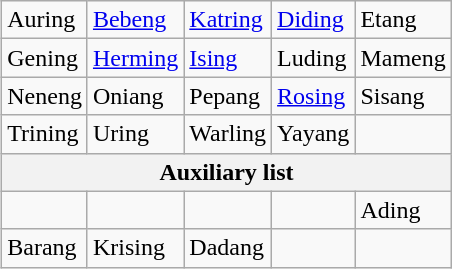<table class="wikitable" style="float:right;">
<tr>
<td>Auring</td>
<td><a href='#'>Bebeng</a></td>
<td><a href='#'>Katring</a></td>
<td><a href='#'>Diding</a></td>
<td>Etang</td>
</tr>
<tr>
<td>Gening</td>
<td><a href='#'>Herming</a></td>
<td><a href='#'>Ising</a></td>
<td>Luding</td>
<td>Mameng</td>
</tr>
<tr>
<td>Neneng</td>
<td>Oniang</td>
<td>Pepang</td>
<td><a href='#'>Rosing</a></td>
<td>Sisang</td>
</tr>
<tr>
<td>Trining</td>
<td>Uring</td>
<td>Warling</td>
<td>Yayang</td>
<td></td>
</tr>
<tr>
<th colspan=5>Auxiliary list</th>
</tr>
<tr>
<td></td>
<td></td>
<td></td>
<td></td>
<td>Ading</td>
</tr>
<tr>
<td>Barang</td>
<td>Krising</td>
<td>Dadang</td>
<td></td>
<td></td>
</tr>
</table>
